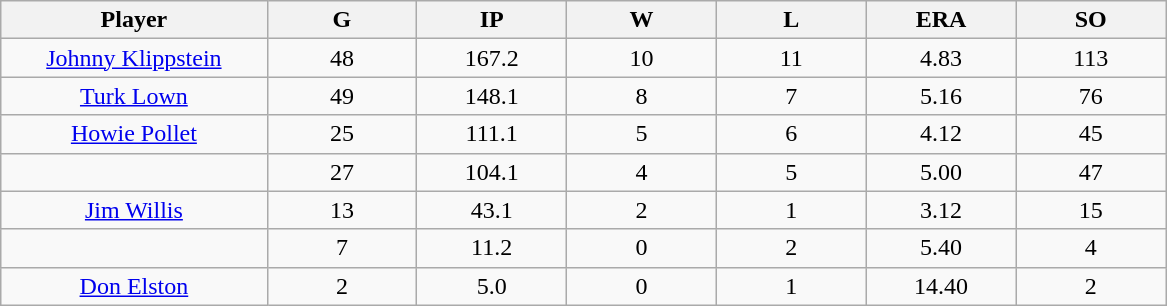<table class="wikitable sortable">
<tr>
<th bgcolor="#DDDDFF" width="16%">Player</th>
<th bgcolor="#DDDDFF" width="9%">G</th>
<th bgcolor="#DDDDFF" width="9%">IP</th>
<th bgcolor="#DDDDFF" width="9%">W</th>
<th bgcolor="#DDDDFF" width="9%">L</th>
<th bgcolor="#DDDDFF" width="9%">ERA</th>
<th bgcolor="#DDDDFF" width="9%">SO</th>
</tr>
<tr align="center">
<td><a href='#'>Johnny Klippstein</a></td>
<td>48</td>
<td>167.2</td>
<td>10</td>
<td>11</td>
<td>4.83</td>
<td>113</td>
</tr>
<tr align=center>
<td><a href='#'>Turk Lown</a></td>
<td>49</td>
<td>148.1</td>
<td>8</td>
<td>7</td>
<td>5.16</td>
<td>76</td>
</tr>
<tr align=center>
<td><a href='#'>Howie Pollet</a></td>
<td>25</td>
<td>111.1</td>
<td>5</td>
<td>6</td>
<td>4.12</td>
<td>45</td>
</tr>
<tr align=center>
<td></td>
<td>27</td>
<td>104.1</td>
<td>4</td>
<td>5</td>
<td>5.00</td>
<td>47</td>
</tr>
<tr align="center">
<td><a href='#'>Jim Willis</a></td>
<td>13</td>
<td>43.1</td>
<td>2</td>
<td>1</td>
<td>3.12</td>
<td>15</td>
</tr>
<tr align=center>
<td></td>
<td>7</td>
<td>11.2</td>
<td>0</td>
<td>2</td>
<td>5.40</td>
<td>4</td>
</tr>
<tr align=center>
<td><a href='#'>Don Elston</a></td>
<td>2</td>
<td>5.0</td>
<td>0</td>
<td>1</td>
<td>14.40</td>
<td>2</td>
</tr>
</table>
